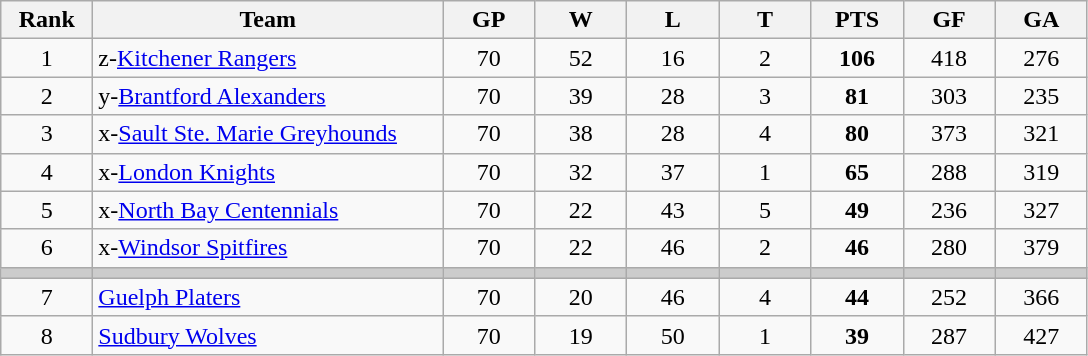<table class="wikitable sortable" style="text-align:center">
<tr>
<th width="7.5%">Rank</th>
<th width="28.5%">Team</th>
<th width="7.5%">GP</th>
<th width="7.5%">W</th>
<th width="7.5%">L</th>
<th width="7.5%">T</th>
<th width="7.5%">PTS</th>
<th width="7.5%">GF</th>
<th width="7.5%">GA</th>
</tr>
<tr>
<td>1</td>
<td align=left>z-<a href='#'>Kitchener Rangers</a></td>
<td>70</td>
<td>52</td>
<td>16</td>
<td>2</td>
<td><strong>106</strong></td>
<td>418</td>
<td>276</td>
</tr>
<tr>
<td>2</td>
<td align=left>y-<a href='#'>Brantford Alexanders</a></td>
<td>70</td>
<td>39</td>
<td>28</td>
<td>3</td>
<td><strong>81</strong></td>
<td>303</td>
<td>235</td>
</tr>
<tr>
<td>3</td>
<td align=left>x-<a href='#'>Sault Ste. Marie Greyhounds</a></td>
<td>70</td>
<td>38</td>
<td>28</td>
<td>4</td>
<td><strong>80</strong></td>
<td>373</td>
<td>321</td>
</tr>
<tr>
<td>4</td>
<td align=left>x-<a href='#'>London Knights</a></td>
<td>70</td>
<td>32</td>
<td>37</td>
<td>1</td>
<td><strong>65</strong></td>
<td>288</td>
<td>319</td>
</tr>
<tr>
<td>5</td>
<td align=left>x-<a href='#'>North Bay Centennials</a></td>
<td>70</td>
<td>22</td>
<td>43</td>
<td>5</td>
<td><strong>49</strong></td>
<td>236</td>
<td>327</td>
</tr>
<tr>
<td>6</td>
<td align=left>x-<a href='#'>Windsor Spitfires</a></td>
<td>70</td>
<td>22</td>
<td>46</td>
<td>2</td>
<td><strong>46</strong></td>
<td>280</td>
<td>379</td>
</tr>
<tr style="background-color:#cccccc;">
<td></td>
<td></td>
<td></td>
<td></td>
<td></td>
<td></td>
<td></td>
<td></td>
<td></td>
</tr>
<tr>
<td>7</td>
<td align=left><a href='#'>Guelph Platers</a></td>
<td>70</td>
<td>20</td>
<td>46</td>
<td>4</td>
<td><strong>44</strong></td>
<td>252</td>
<td>366</td>
</tr>
<tr>
<td>8</td>
<td align=left><a href='#'>Sudbury Wolves</a></td>
<td>70</td>
<td>19</td>
<td>50</td>
<td>1</td>
<td><strong>39</strong></td>
<td>287</td>
<td>427</td>
</tr>
</table>
